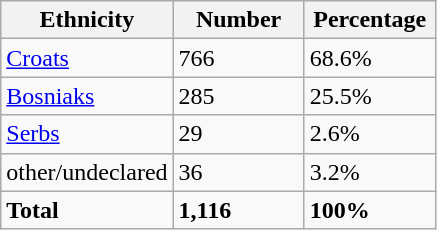<table class="wikitable">
<tr>
<th width="100px">Ethnicity</th>
<th width="80px">Number</th>
<th width="80px">Percentage</th>
</tr>
<tr>
<td><a href='#'>Croats</a></td>
<td>766</td>
<td>68.6%</td>
</tr>
<tr>
<td><a href='#'>Bosniaks</a></td>
<td>285</td>
<td>25.5%</td>
</tr>
<tr>
<td><a href='#'>Serbs</a></td>
<td>29</td>
<td>2.6%</td>
</tr>
<tr>
<td>other/undeclared</td>
<td>36</td>
<td>3.2%</td>
</tr>
<tr>
<td><strong>Total</strong></td>
<td><strong>1,116</strong></td>
<td><strong>100%</strong></td>
</tr>
</table>
